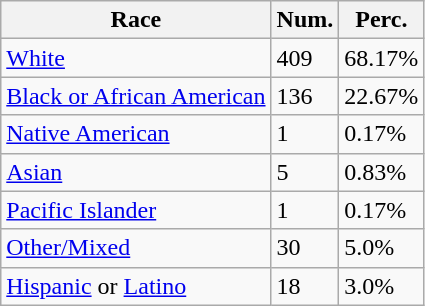<table class="wikitable">
<tr>
<th>Race</th>
<th>Num.</th>
<th>Perc.</th>
</tr>
<tr>
<td><a href='#'>White</a></td>
<td>409</td>
<td>68.17%</td>
</tr>
<tr>
<td><a href='#'>Black or African American</a></td>
<td>136</td>
<td>22.67%</td>
</tr>
<tr>
<td><a href='#'>Native American</a></td>
<td>1</td>
<td>0.17%</td>
</tr>
<tr>
<td><a href='#'>Asian</a></td>
<td>5</td>
<td>0.83%</td>
</tr>
<tr>
<td><a href='#'>Pacific Islander</a></td>
<td>1</td>
<td>0.17%</td>
</tr>
<tr>
<td><a href='#'>Other/Mixed</a></td>
<td>30</td>
<td>5.0%</td>
</tr>
<tr>
<td><a href='#'>Hispanic</a> or <a href='#'>Latino</a></td>
<td>18</td>
<td>3.0%</td>
</tr>
</table>
